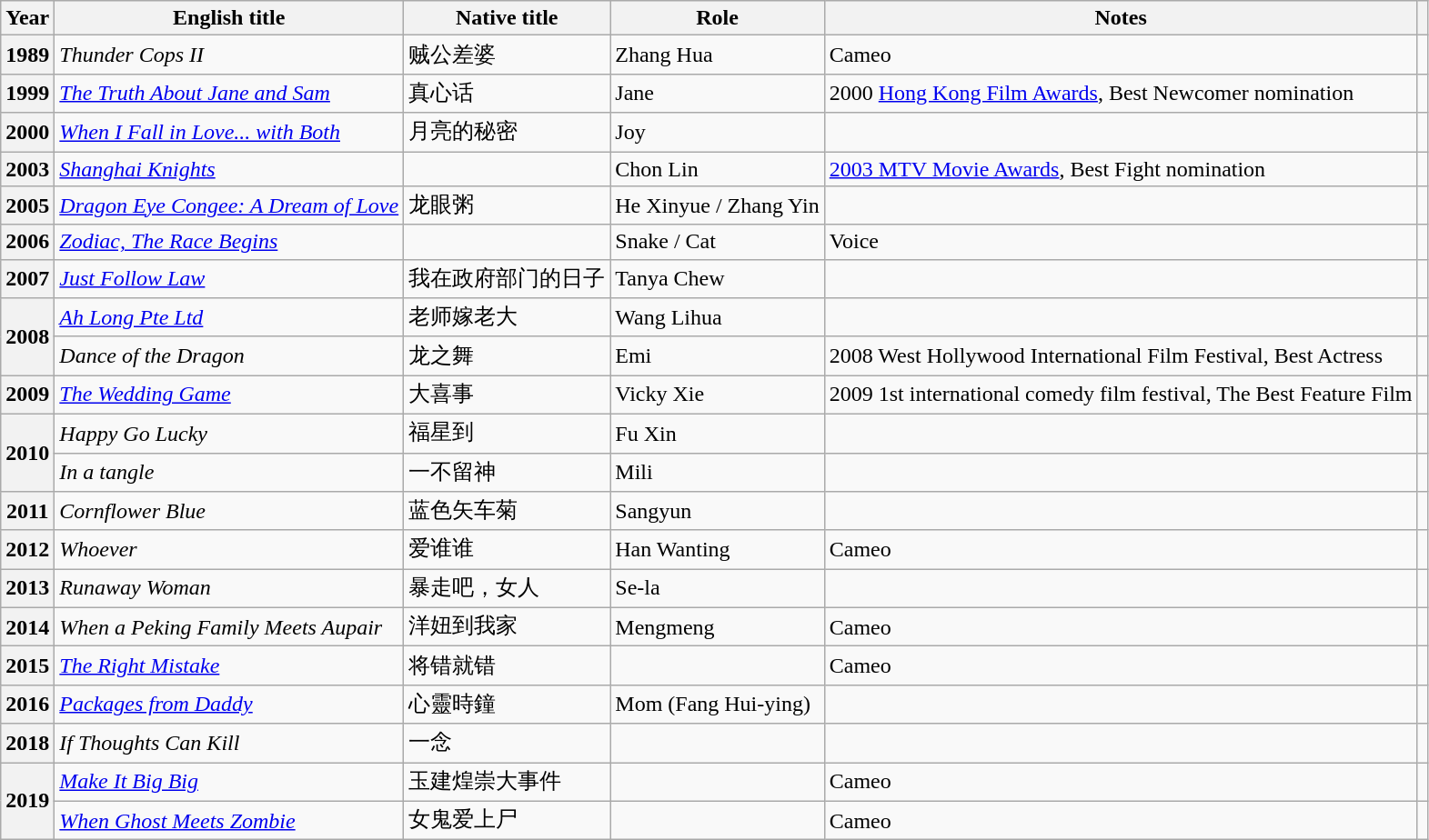<table class="wikitable sortable plainrowheaders">
<tr>
<th scope="col">Year</th>
<th scope="col">English title</th>
<th scope="col">Native title</th>
<th scope="col">Role</th>
<th scope="col" class="unsortable">Notes</th>
<th scope="col" class="unsortable"></th>
</tr>
<tr>
<th scope="row" rowspan="1">1989</th>
<td><em>Thunder Cops II</em></td>
<td>贼公差婆</td>
<td>Zhang Hua</td>
<td>Cameo</td>
<td></td>
</tr>
<tr>
<th scope="row" rowspan="1">1999</th>
<td><em><a href='#'>The Truth About Jane and Sam</a></em></td>
<td>真心话</td>
<td>Jane</td>
<td>2000 <a href='#'>Hong Kong Film Awards</a>, Best Newcomer nomination</td>
<td></td>
</tr>
<tr>
<th scope="row" rowspan="1">2000</th>
<td><em><a href='#'>When I Fall in Love... with Both</a></em></td>
<td>月亮的秘密</td>
<td>Joy</td>
<td></td>
<td></td>
</tr>
<tr>
<th scope="row" rowspan="1">2003</th>
<td><em><a href='#'>Shanghai Knights</a></em></td>
<td></td>
<td>Chon Lin</td>
<td><a href='#'>2003 MTV Movie Awards</a>, Best Fight nomination</td>
<td></td>
</tr>
<tr>
<th scope="row" rowspan="1">2005</th>
<td><em><a href='#'>Dragon Eye Congee: A Dream of Love</a></em></td>
<td>龙眼粥</td>
<td>He Xinyue / Zhang Yin</td>
<td></td>
<td></td>
</tr>
<tr>
<th scope="row" rowspan="1">2006</th>
<td><em><a href='#'>Zodiac, The Race Begins</a></em></td>
<td></td>
<td>Snake / Cat</td>
<td>Voice</td>
<td></td>
</tr>
<tr>
<th scope="row" rowspan="1">2007</th>
<td><em><a href='#'>Just Follow Law</a></em></td>
<td>我在政府部门的日子</td>
<td>Tanya Chew</td>
<td></td>
<td></td>
</tr>
<tr>
<th scope="row" rowspan="2">2008</th>
<td><em><a href='#'>Ah Long Pte Ltd</a></em></td>
<td>老师嫁老大</td>
<td>Wang Lihua</td>
<td></td>
<td></td>
</tr>
<tr>
<td><em>Dance of the Dragon</em></td>
<td>龙之舞</td>
<td>Emi</td>
<td>2008 West Hollywood International Film Festival, Best Actress</td>
<td></td>
</tr>
<tr>
<th scope="row" rowspan="1">2009</th>
<td><em><a href='#'>The Wedding Game</a></em></td>
<td>大喜事</td>
<td>Vicky Xie</td>
<td>2009 1st international comedy film festival, The Best Feature Film</td>
<td></td>
</tr>
<tr>
<th scope="row" rowspan="2">2010</th>
<td><em>Happy Go Lucky</em></td>
<td>福星到</td>
<td>Fu Xin</td>
<td></td>
<td></td>
</tr>
<tr>
<td><em>In a tangle</em></td>
<td>一不留神</td>
<td>Mili</td>
<td></td>
<td></td>
</tr>
<tr>
<th scope="row" rowspan="1">2011</th>
<td><em>Cornflower Blue</em></td>
<td>蓝色矢车菊</td>
<td>Sangyun</td>
<td></td>
<td></td>
</tr>
<tr>
<th scope="row" rowspan="1">2012</th>
<td><em>Whoever</em></td>
<td>爱谁谁</td>
<td>Han Wanting</td>
<td>Cameo</td>
<td></td>
</tr>
<tr>
<th scope="row" rowspan="1">2013</th>
<td><em>Runaway Woman</em></td>
<td>暴走吧，女人</td>
<td>Se-la</td>
<td></td>
<td></td>
</tr>
<tr>
<th scope="row">2014</th>
<td><em>When a Peking Family Meets Aupair</em></td>
<td>洋妞到我家</td>
<td>Mengmeng</td>
<td>Cameo</td>
<td></td>
</tr>
<tr>
<th scope="row">2015</th>
<td><em><a href='#'>The Right Mistake</a></em></td>
<td>将错就错</td>
<td></td>
<td>Cameo</td>
<td></td>
</tr>
<tr>
<th scope="row">2016</th>
<td><em><a href='#'>Packages from Daddy</a></em></td>
<td>心靈時鐘</td>
<td>Mom (Fang Hui-ying)</td>
<td></td>
<td></td>
</tr>
<tr>
<th scope="row">2018</th>
<td><em>If Thoughts Can Kill</em></td>
<td>一念</td>
<td></td>
<td></td>
<td></td>
</tr>
<tr>
<th scope="row" rowspan="2">2019</th>
<td><em><a href='#'>Make It Big Big</a></em></td>
<td>玉建煌崇大事件</td>
<td></td>
<td>Cameo</td>
<td></td>
</tr>
<tr>
<td><em><a href='#'>When Ghost Meets Zombie</a></em></td>
<td>女鬼爱上尸</td>
<td></td>
<td>Cameo</td>
<td></td>
</tr>
</table>
